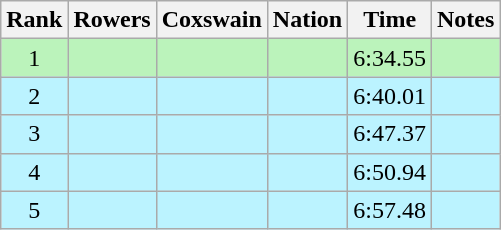<table class="wikitable sortable" style=text-align:center>
<tr>
<th>Rank</th>
<th>Rowers</th>
<th>Coxswain</th>
<th>Nation</th>
<th>Time</th>
<th>Notes</th>
</tr>
<tr bgcolor=bbf3bb>
<td>1</td>
<td align=left></td>
<td align=left></td>
<td align=left></td>
<td>6:34.55</td>
<td></td>
</tr>
<tr bgcolor=bbf3ff>
<td>2</td>
<td align=left></td>
<td align=left></td>
<td align=left></td>
<td>6:40.01</td>
<td></td>
</tr>
<tr bgcolor=bbf3ff>
<td>3</td>
<td align=left></td>
<td align=left></td>
<td align=left></td>
<td>6:47.37</td>
<td></td>
</tr>
<tr bgcolor=bbf3ff>
<td>4</td>
<td align=left></td>
<td align=left></td>
<td align=left></td>
<td>6:50.94</td>
<td></td>
</tr>
<tr bgcolor=bbf3ff>
<td>5</td>
<td align=left></td>
<td align=left></td>
<td align=left></td>
<td>6:57.48</td>
<td></td>
</tr>
</table>
